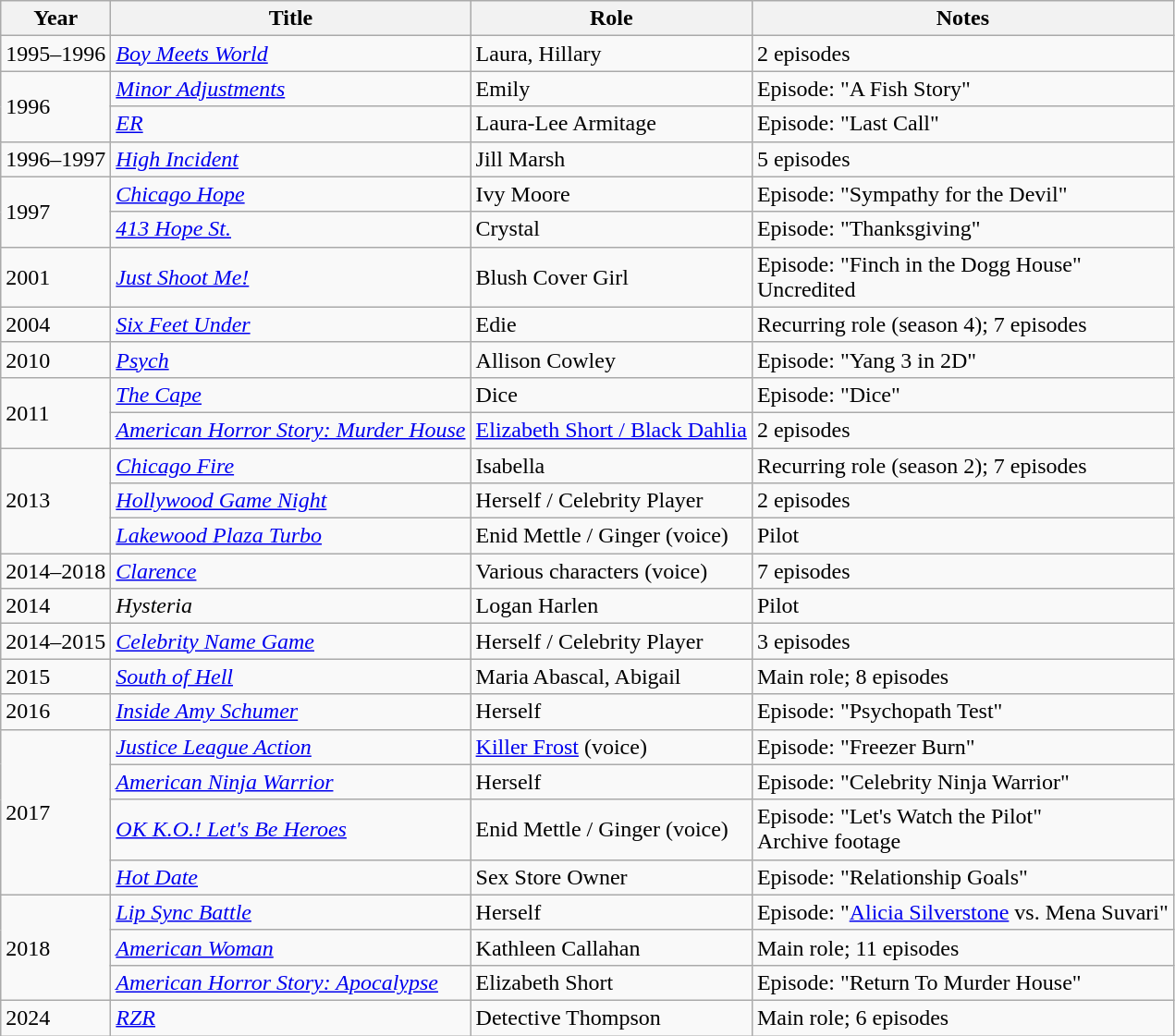<table class="wikitable sortable">
<tr>
<th>Year</th>
<th>Title</th>
<th>Role</th>
<th class="unsortable">Notes</th>
</tr>
<tr>
<td>1995–1996</td>
<td><em><a href='#'>Boy Meets World</a></em></td>
<td>Laura, Hillary</td>
<td>2 episodes</td>
</tr>
<tr>
<td rowspan="2">1996</td>
<td><em><a href='#'>Minor Adjustments</a></em></td>
<td>Emily</td>
<td>Episode: "A Fish Story"</td>
</tr>
<tr>
<td><em><a href='#'>ER</a></em></td>
<td>Laura-Lee Armitage</td>
<td>Episode: "Last Call"</td>
</tr>
<tr>
<td>1996–1997</td>
<td><em><a href='#'>High Incident</a></em></td>
<td>Jill Marsh</td>
<td>5 episodes</td>
</tr>
<tr>
<td rowspan="2">1997</td>
<td><em><a href='#'>Chicago Hope</a></em></td>
<td>Ivy Moore</td>
<td>Episode: "Sympathy for the Devil"</td>
</tr>
<tr>
<td><em><a href='#'>413 Hope St.</a></em></td>
<td>Crystal</td>
<td>Episode: "Thanksgiving"</td>
</tr>
<tr>
<td>2001</td>
<td><em><a href='#'>Just Shoot Me!</a></em></td>
<td>Blush Cover Girl</td>
<td>Episode: "Finch in the Dogg House"<br>Uncredited</td>
</tr>
<tr>
<td>2004</td>
<td><em><a href='#'>Six Feet Under</a></em></td>
<td>Edie</td>
<td>Recurring role (season 4); 7 episodes</td>
</tr>
<tr>
<td>2010</td>
<td><em><a href='#'>Psych</a></em></td>
<td>Allison Cowley</td>
<td>Episode: "Yang 3 in 2D"</td>
</tr>
<tr>
<td rowspan="2">2011</td>
<td><em><a href='#'>The Cape</a></em></td>
<td>Dice</td>
<td>Episode: "Dice"</td>
</tr>
<tr>
<td><em><a href='#'>American Horror Story: Murder House</a></em></td>
<td><a href='#'>Elizabeth Short / Black Dahlia</a></td>
<td>2 episodes</td>
</tr>
<tr>
<td rowspan="3">2013</td>
<td><em><a href='#'>Chicago Fire</a></em></td>
<td>Isabella</td>
<td>Recurring role (season 2); 7 episodes</td>
</tr>
<tr>
<td><em><a href='#'>Hollywood Game Night</a></em></td>
<td>Herself / Celebrity Player</td>
<td>2 episodes</td>
</tr>
<tr>
<td><em><a href='#'>Lakewood Plaza Turbo</a></em></td>
<td>Enid Mettle / Ginger (voice)</td>
<td>Pilot</td>
</tr>
<tr>
<td>2014–2018</td>
<td><em><a href='#'>Clarence</a></em></td>
<td>Various characters (voice)</td>
<td>7 episodes</td>
</tr>
<tr>
<td>2014</td>
<td><em>Hysteria</em></td>
<td>Logan Harlen</td>
<td>Pilot</td>
</tr>
<tr>
<td>2014–2015</td>
<td><em><a href='#'>Celebrity Name Game</a></em></td>
<td>Herself / Celebrity Player</td>
<td>3 episodes</td>
</tr>
<tr>
<td>2015</td>
<td><em><a href='#'>South of Hell</a></em></td>
<td>Maria Abascal, Abigail</td>
<td>Main role; 8 episodes</td>
</tr>
<tr>
<td>2016</td>
<td><em><a href='#'>Inside Amy Schumer</a></em></td>
<td>Herself</td>
<td>Episode: "Psychopath Test"</td>
</tr>
<tr>
<td rowspan="4">2017</td>
<td><em><a href='#'>Justice League Action</a></em></td>
<td><a href='#'>Killer Frost</a> (voice)</td>
<td>Episode: "Freezer Burn"</td>
</tr>
<tr>
<td><em><a href='#'>American Ninja Warrior</a></em></td>
<td>Herself</td>
<td>Episode: "Celebrity Ninja Warrior"</td>
</tr>
<tr>
<td><em><a href='#'>OK K.O.! Let's Be Heroes</a></em></td>
<td>Enid Mettle / Ginger (voice)</td>
<td>Episode: "Let's Watch the Pilot"<br>Archive footage</td>
</tr>
<tr>
<td><em><a href='#'>Hot Date</a></em></td>
<td>Sex Store Owner</td>
<td>Episode: "Relationship Goals"</td>
</tr>
<tr>
<td rowspan="3">2018</td>
<td><em><a href='#'>Lip Sync Battle</a></em></td>
<td>Herself</td>
<td>Episode: "<a href='#'>Alicia Silverstone</a> vs. Mena Suvari"</td>
</tr>
<tr>
<td><em><a href='#'>American Woman</a></em></td>
<td>Kathleen Callahan</td>
<td>Main role; 11 episodes</td>
</tr>
<tr>
<td><em><a href='#'>American Horror Story: Apocalypse</a></em></td>
<td>Elizabeth Short</td>
<td>Episode: "Return To Murder House"</td>
</tr>
<tr>
<td>2024</td>
<td><em><a href='#'>RZR</a></em></td>
<td>Detective Thompson</td>
<td>Main role; 6 episodes</td>
</tr>
</table>
